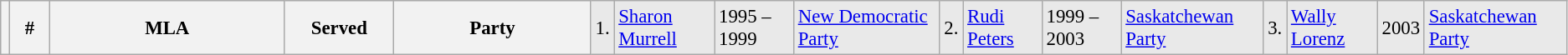<table class="wikitable" style="font-size: 95%; clear:both">
<tr style="background-color:#E9E9E9">
<th></th>
<th style="width: 25px">#</th>
<th style="width: 180px">MLA</th>
<th style="width: 80px">Served</th>
<th style="width: 150px">Party<br></th>
<td>1.</td>
<td><a href='#'>Sharon Murrell</a></td>
<td>1995 – 1999</td>
<td><a href='#'>New Democratic Party</a><br></td>
<td>2.</td>
<td><a href='#'>Rudi Peters</a></td>
<td>1999 – 2003</td>
<td><a href='#'>Saskatchewan Party</a><br></td>
<td>3.</td>
<td><a href='#'>Wally Lorenz</a></td>
<td>2003</td>
<td><a href='#'>Saskatchewan Party</a></td>
</tr>
</table>
